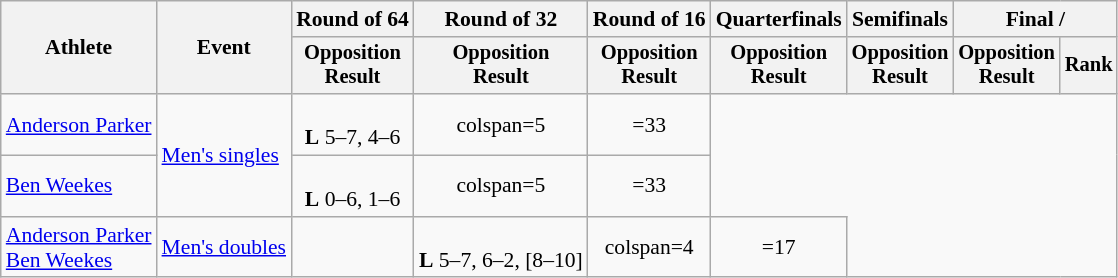<table class=wikitable style=font-size:90%;text-align:center>
<tr>
<th rowspan=2>Athlete</th>
<th rowspan=2>Event</th>
<th>Round of 64</th>
<th>Round of 32</th>
<th>Round of 16</th>
<th>Quarterfinals</th>
<th>Semifinals</th>
<th colspan=2>Final / </th>
</tr>
<tr style=font-size:95%>
<th>Opposition<br>Result</th>
<th>Opposition<br>Result</th>
<th>Opposition<br>Result</th>
<th>Opposition<br>Result</th>
<th>Opposition<br>Result</th>
<th>Opposition<br>Result</th>
<th>Rank</th>
</tr>
<tr>
<td align=left><a href='#'>Anderson Parker</a></td>
<td align=left rowspan=2><a href='#'>Men's singles</a></td>
<td><br><strong>L</strong> 5–7, 4–6</td>
<td>colspan=5 </td>
<td>=33</td>
</tr>
<tr>
<td align=left><a href='#'>Ben Weekes</a></td>
<td><br><strong>L</strong> 0–6, 1–6</td>
<td>colspan=5 </td>
<td>=33</td>
</tr>
<tr>
<td align=left><a href='#'>Anderson Parker</a><br><a href='#'>Ben Weekes</a></td>
<td align=left><a href='#'>Men's doubles</a></td>
<td></td>
<td><br><strong>L</strong> 5–7, 6–2, [8–10]</td>
<td>colspan=4 </td>
<td>=17</td>
</tr>
</table>
